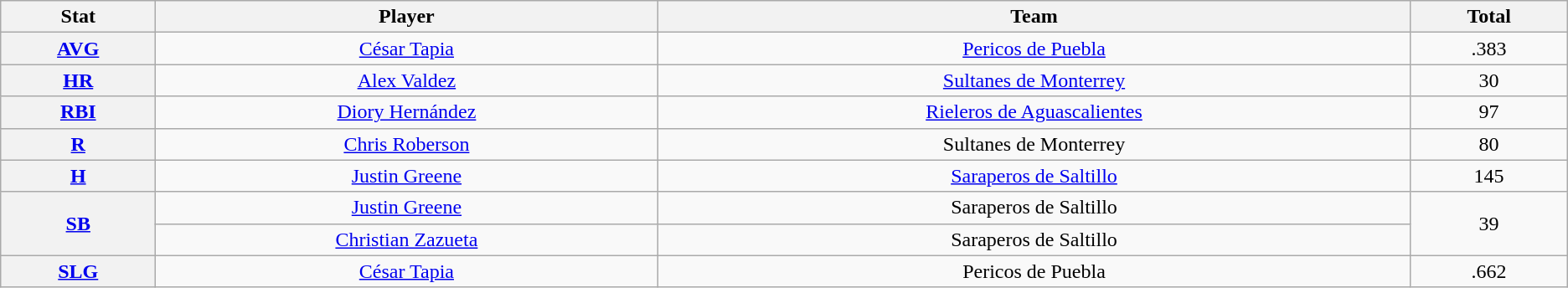<table class="wikitable" style="text-align:center;">
<tr>
<th scope="col" width="3%">Stat</th>
<th scope="col" width="10%">Player</th>
<th scope="col" width="15%">Team</th>
<th scope="col" width="3%">Total</th>
</tr>
<tr>
<th scope="row" style="text-align:center;"><a href='#'>AVG</a></th>
<td> <a href='#'>César Tapia</a></td>
<td><a href='#'>Pericos de Puebla</a></td>
<td>.383</td>
</tr>
<tr>
<th scope="row" style="text-align:center;"><a href='#'>HR</a></th>
<td> <a href='#'>Alex Valdez</a></td>
<td><a href='#'>Sultanes de Monterrey</a></td>
<td>30</td>
</tr>
<tr>
<th scope="row" style="text-align:center;"><a href='#'>RBI</a></th>
<td> <a href='#'>Diory Hernández</a></td>
<td><a href='#'>Rieleros de Aguascalientes</a></td>
<td>97</td>
</tr>
<tr>
<th scope="row" style="text-align:center;"><a href='#'>R</a></th>
<td> <a href='#'>Chris Roberson</a></td>
<td>Sultanes de Monterrey</td>
<td>80</td>
</tr>
<tr>
<th scope="row" style="text-align:center;"><a href='#'>H</a></th>
<td> <a href='#'>Justin Greene</a></td>
<td><a href='#'>Saraperos de Saltillo</a></td>
<td>145</td>
</tr>
<tr>
<th scope="row" style="text-align:center;" rowspan=2><a href='#'>SB</a></th>
<td> <a href='#'>Justin Greene</a></td>
<td>Saraperos de Saltillo</td>
<td rowspan=2>39</td>
</tr>
<tr>
<td> <a href='#'>Christian Zazueta</a></td>
<td>Saraperos de Saltillo</td>
</tr>
<tr>
<th scope="row" style="text-align:center;"><a href='#'>SLG</a></th>
<td> <a href='#'>César Tapia</a></td>
<td>Pericos de Puebla</td>
<td>.662</td>
</tr>
</table>
